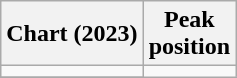<table class="wikitable sortable">
<tr>
<th align="left">Chart (2023)</th>
<th align="center">Peak<br>position</th>
</tr>
<tr>
<td></td>
</tr>
<tr>
</tr>
</table>
